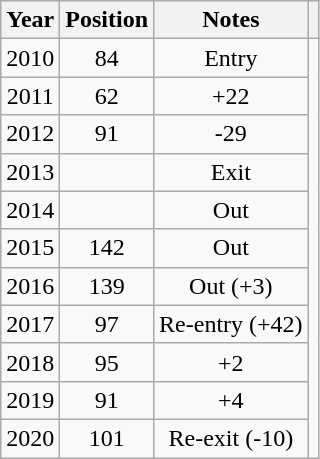<table class="wikitable plainrowheaders" style="text-align:center;">
<tr>
<th>Year</th>
<th>Position</th>
<th>Notes</th>
<th></th>
</tr>
<tr>
<td>2010</td>
<td>84</td>
<td>Entry</td>
<td rowspan="11"></td>
</tr>
<tr>
<td>2011</td>
<td>62</td>
<td>+22</td>
</tr>
<tr>
<td>2012</td>
<td>91</td>
<td>-29</td>
</tr>
<tr>
<td>2013</td>
<td></td>
<td>Exit</td>
</tr>
<tr>
<td>2014</td>
<td></td>
<td>Out</td>
</tr>
<tr>
<td>2015</td>
<td>142</td>
<td>Out</td>
</tr>
<tr>
<td>2016</td>
<td>139</td>
<td>Out (+3)</td>
</tr>
<tr>
<td>2017</td>
<td>97</td>
<td>Re-entry (+42)</td>
</tr>
<tr>
<td>2018</td>
<td>95</td>
<td>+2</td>
</tr>
<tr>
<td>2019</td>
<td>91</td>
<td>+4</td>
</tr>
<tr>
<td>2020</td>
<td>101</td>
<td>Re-exit (-10)</td>
</tr>
</table>
